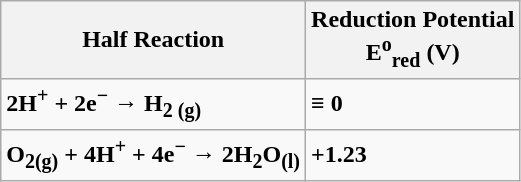<table class="wikitable">
<tr>
<th>Half Reaction</th>
<th>Reduction Potential<br>E<sup>o</sup><sub>red</sub> (V)</th>
</tr>
<tr>
<td><strong>2H<sup>+</sup> + 2e<sup>−</sup> → H<sub>2 (g)</sub></strong></td>
<td><strong>≡ 0</strong></td>
</tr>
<tr>
<td><strong>O<sub>2(g)</sub> + 4H<sup>+</sup> + 4e<sup>−</sup> → 2H<sub>2</sub>O<sub>(l)</sub></strong></td>
<td><strong>+1.23</strong></td>
</tr>
</table>
